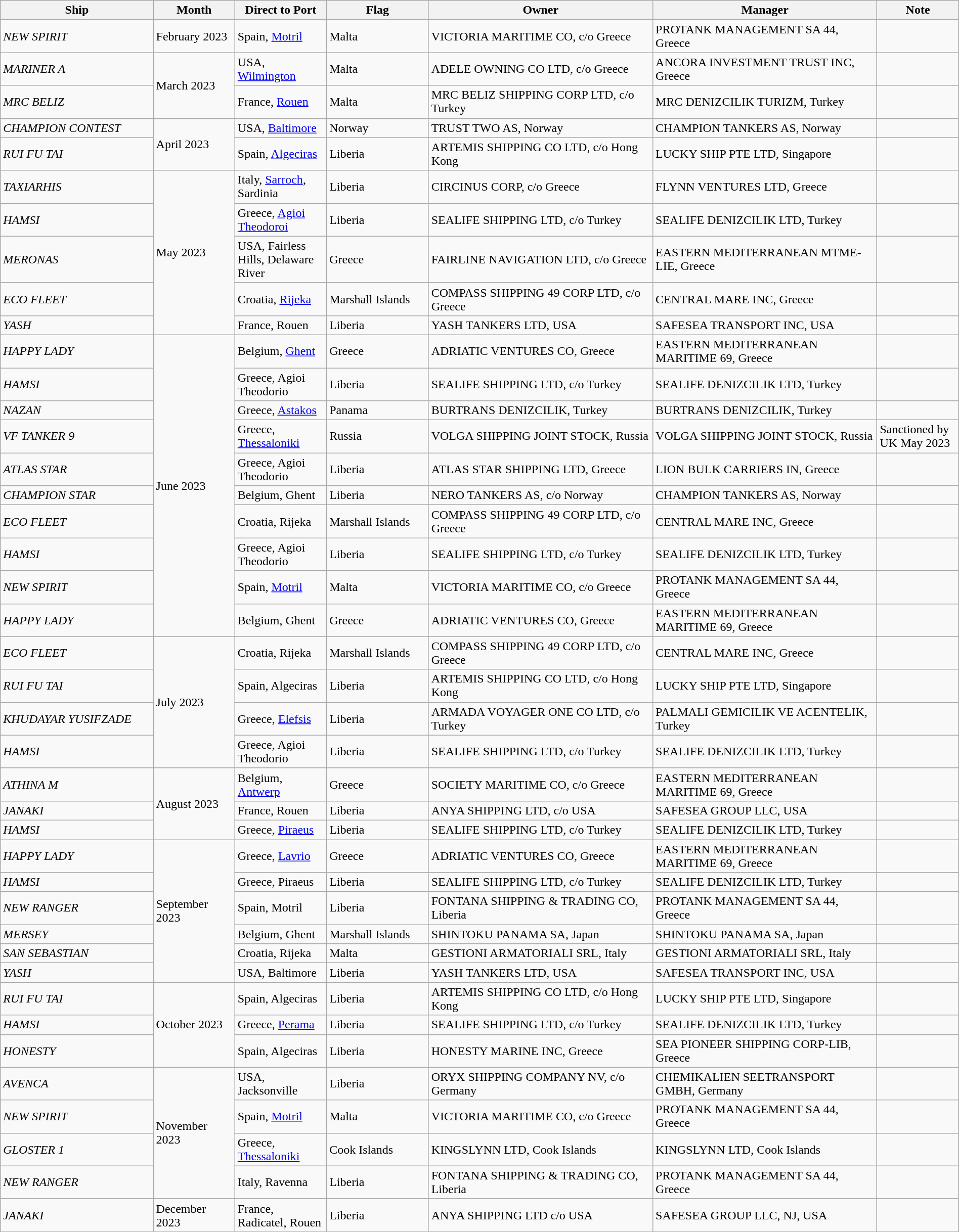<table class="wikitable collapsible collapsed" style="margin:auto; width:100%;">
<tr>
<th style="text-align:center; width:15%;">Ship</th>
<th style="text-align:center; width:8%;">Month</th>
<th style="text-align:center; width:9%;">Direct to Port</th>
<th style="text-align:center; width:10%;">Flag</th>
<th style="text-align:center; width:22%;">Owner</th>
<th style="text-align:center; width:22%;">Manager</th>
<th style="text-align:center; width:8%;">Note</th>
</tr>
<tr>
<td><em>NEW SPIRIT</em></td>
<td>February 2023</td>
<td>Spain, <a href='#'>Motril</a></td>
<td>Malta</td>
<td>VICTORIA MARITIME CO, c/o Greece</td>
<td>PROTANK MANAGEMENT SA 44, Greece</td>
<td></td>
</tr>
<tr>
<td><em>MARINER A</em></td>
<td rowspan="2">March 2023</td>
<td>USA, <a href='#'>Wilmington</a></td>
<td>Malta</td>
<td>ADELE OWNING CO LTD, c/o Greece</td>
<td>ANCORA INVESTMENT TRUST INC, Greece</td>
<td></td>
</tr>
<tr>
<td><em>MRC BELIZ</em></td>
<td>France, <a href='#'>Rouen</a></td>
<td>Malta</td>
<td>MRC BELIZ SHIPPING CORP LTD, c/o Turkey</td>
<td>MRC DENIZCILIK TURIZM, Turkey</td>
<td></td>
</tr>
<tr>
<td><em>CHAMPION CONTEST</em></td>
<td rowspan="2">April 2023</td>
<td>USA, <a href='#'>Baltimore</a></td>
<td>Norway</td>
<td>TRUST TWO AS, Norway</td>
<td>CHAMPION TANKERS AS, Norway</td>
<td></td>
</tr>
<tr>
<td><em>RUI FU TAI</em></td>
<td>Spain, <a href='#'>Algeciras</a></td>
<td>Liberia</td>
<td>ARTEMIS SHIPPING CO LTD, c/o Hong Kong</td>
<td>LUCKY SHIP PTE LTD, Singapore</td>
<td></td>
</tr>
<tr>
<td><em>TAXIARHIS</em></td>
<td rowspan="5">May 2023</td>
<td>Italy, <a href='#'>Sarroch</a>, Sardinia</td>
<td>Liberia</td>
<td>CIRCINUS CORP, c/o Greece</td>
<td>FLYNN VENTURES LTD, Greece</td>
<td></td>
</tr>
<tr>
<td><em>HAMSI</em></td>
<td>Greece, <a href='#'>Agioi Theodoroi</a></td>
<td>Liberia</td>
<td>SEALIFE SHIPPING LTD, c/o Turkey</td>
<td>SEALIFE DENIZCILIK LTD, Turkey</td>
<td></td>
</tr>
<tr>
<td><em>MERONAS</em></td>
<td>USA, Fairless Hills, Delaware River</td>
<td>Greece</td>
<td>FAIRLINE NAVIGATION LTD, c/o Greece</td>
<td>EASTERN MEDITERRANEAN MTME-LIE, Greece</td>
<td></td>
</tr>
<tr>
<td><em>ECO FLEET</em></td>
<td>Croatia, <a href='#'>Rijeka</a></td>
<td>Marshall Islands</td>
<td>COMPASS SHIPPING 49 CORP LTD, c/o Greece</td>
<td>CENTRAL MARE INC, Greece</td>
<td></td>
</tr>
<tr>
<td><em>YASH</em></td>
<td>France, Rouen</td>
<td>Liberia</td>
<td>YASH TANKERS LTD, USA</td>
<td>SAFESEA TRANSPORT INC, USA</td>
<td></td>
</tr>
<tr>
<td><em>HAPPY LADY</em></td>
<td rowspan="10">June 2023</td>
<td>Belgium, <a href='#'>Ghent</a></td>
<td>Greece</td>
<td>ADRIATIC VENTURES CO, Greece</td>
<td>EASTERN MEDITERRANEAN MARITIME 69, Greece</td>
<td></td>
</tr>
<tr>
<td><em>HAMSI</em></td>
<td>Greece, Agioi Theodorio</td>
<td>Liberia</td>
<td>SEALIFE SHIPPING LTD, c/o Turkey</td>
<td>SEALIFE DENIZCILIK LTD, Turkey</td>
<td></td>
</tr>
<tr>
<td><em>NAZAN</em></td>
<td>Greece, <a href='#'>Astakos</a></td>
<td>Panama</td>
<td>BURTRANS DENIZCILIK, Turkey</td>
<td>BURTRANS DENIZCILIK, Turkey</td>
<td></td>
</tr>
<tr>
<td><em>VF TANKER 9</em></td>
<td>Greece, <a href='#'>Thessaloniki</a></td>
<td>Russia</td>
<td>VOLGA SHIPPING JOINT STOCK, Russia</td>
<td>VOLGA SHIPPING JOINT STOCK, Russia</td>
<td> Sanctioned by UK May 2023</td>
</tr>
<tr>
<td><em>ATLAS STAR</em></td>
<td>Greece, Agioi Theodorio</td>
<td>Liberia</td>
<td>ATLAS STAR SHIPPING LTD, Greece</td>
<td>LION BULK CARRIERS IN, Greece</td>
<td></td>
</tr>
<tr>
<td><em>CHAMPION STAR</em></td>
<td>Belgium, Ghent</td>
<td>Liberia</td>
<td>NERO TANKERS AS, c/o Norway</td>
<td>CHAMPION TANKERS AS, Norway</td>
<td></td>
</tr>
<tr>
<td><em>ECO FLEET</em></td>
<td>Croatia, Rijeka</td>
<td>Marshall Islands</td>
<td>COMPASS SHIPPING 49 CORP LTD, c/o Greece</td>
<td>CENTRAL MARE INC, Greece</td>
<td></td>
</tr>
<tr>
<td><em>HAMSI</em></td>
<td>Greece, Agioi Theodorio</td>
<td>Liberia</td>
<td>SEALIFE SHIPPING LTD, c/o Turkey</td>
<td>SEALIFE DENIZCILIK LTD, Turkey</td>
<td></td>
</tr>
<tr>
<td><em>NEW SPIRIT</em></td>
<td>Spain, <a href='#'>Motril</a></td>
<td>Malta</td>
<td>VICTORIA MARITIME CO, c/o Greece</td>
<td>PROTANK MANAGEMENT SA 44, Greece</td>
<td></td>
</tr>
<tr>
<td><em>HAPPY LADY</em></td>
<td>Belgium, Ghent</td>
<td>Greece</td>
<td>ADRIATIC VENTURES CO, Greece</td>
<td>EASTERN MEDITERRANEAN MARITIME 69, Greece</td>
<td></td>
</tr>
<tr>
<td><em>ECO FLEET</em></td>
<td rowspan="4">July 2023</td>
<td>Croatia, Rijeka</td>
<td>Marshall Islands</td>
<td>COMPASS SHIPPING 49 CORP LTD, c/o Greece</td>
<td>CENTRAL MARE INC, Greece</td>
<td></td>
</tr>
<tr>
<td><em>RUI FU TAI</em></td>
<td>Spain, Algeciras</td>
<td>Liberia</td>
<td>ARTEMIS SHIPPING CO LTD, c/o Hong Kong</td>
<td>LUCKY SHIP PTE LTD, Singapore</td>
<td></td>
</tr>
<tr>
<td><em>KHUDAYAR YUSIFZADE</em></td>
<td>Greece, <a href='#'>Elefsis</a></td>
<td>Liberia</td>
<td>ARMADA VOYAGER ONE CO LTD, c/o Turkey</td>
<td>PALMALI GEMICILIK VE ACENTELIK, Turkey</td>
<td></td>
</tr>
<tr>
<td><em>HAMSI</em></td>
<td>Greece, Agioi Theodorio</td>
<td>Liberia</td>
<td>SEALIFE SHIPPING LTD, c/o Turkey</td>
<td>SEALIFE DENIZCILIK LTD, Turkey</td>
<td></td>
</tr>
<tr>
<td><em>ATHINA M</em></td>
<td rowspan="3">August 2023</td>
<td>Belgium, <a href='#'>Antwerp</a></td>
<td>Greece</td>
<td>SOCIETY MARITIME CO, c/o Greece</td>
<td>EASTERN MEDITERRANEAN MARITIME 69, Greece</td>
<td></td>
</tr>
<tr>
<td><em>JANAKI</em></td>
<td>France, Rouen</td>
<td>Liberia</td>
<td>ANYA SHIPPING LTD, c/o USA</td>
<td>SAFESEA GROUP LLC, USA</td>
<td></td>
</tr>
<tr>
<td><em>HAMSI</em></td>
<td>Greece, <a href='#'>Piraeus</a></td>
<td>Liberia</td>
<td>SEALIFE SHIPPING LTD, c/o Turkey</td>
<td>SEALIFE DENIZCILIK LTD, Turkey</td>
<td></td>
</tr>
<tr>
<td><em>HAPPY LADY</em></td>
<td rowspan="6">September 2023</td>
<td>Greece, <a href='#'>Lavrio</a></td>
<td>Greece</td>
<td>ADRIATIC VENTURES CO, Greece</td>
<td>EASTERN MEDITERRANEAN MARITIME 69, Greece</td>
<td></td>
</tr>
<tr>
<td><em>HAMSI</em></td>
<td>Greece, Piraeus</td>
<td>Liberia</td>
<td>SEALIFE SHIPPING LTD, c/o Turkey</td>
<td>SEALIFE DENIZCILIK LTD, Turkey</td>
<td></td>
</tr>
<tr>
<td><em>NEW RANGER</em></td>
<td>Spain, Motril</td>
<td>Liberia</td>
<td>FONTANA SHIPPING & TRADING CO, Liberia</td>
<td>PROTANK MANAGEMENT SA 44, Greece</td>
<td></td>
</tr>
<tr>
<td><em>MERSEY</em></td>
<td>Belgium, Ghent</td>
<td>Marshall Islands</td>
<td>SHINTOKU PANAMA SA, Japan</td>
<td>SHINTOKU PANAMA SA, Japan</td>
<td></td>
</tr>
<tr>
<td><em>SAN SEBASTIAN</em></td>
<td>Croatia, Rijeka</td>
<td>Malta</td>
<td>GESTIONI ARMATORIALI SRL, Italy</td>
<td>GESTIONI ARMATORIALI SRL, Italy</td>
<td></td>
</tr>
<tr>
<td><em>YASH</em></td>
<td>USA, Baltimore</td>
<td>Liberia</td>
<td>YASH TANKERS LTD, USA</td>
<td>SAFESEA TRANSPORT INC, USA</td>
<td></td>
</tr>
<tr>
<td><em>RUI FU TAI</em></td>
<td rowspan="3">October 2023</td>
<td>Spain, Algeciras</td>
<td>Liberia</td>
<td>ARTEMIS SHIPPING CO LTD, c/o Hong Kong</td>
<td>LUCKY SHIP PTE LTD, Singapore</td>
<td></td>
</tr>
<tr>
<td><em>HAMSI</em></td>
<td>Greece, <a href='#'>Perama</a></td>
<td>Liberia</td>
<td>SEALIFE SHIPPING LTD, c/o Turkey</td>
<td>SEALIFE DENIZCILIK LTD, Turkey</td>
<td></td>
</tr>
<tr>
<td><em>HONESTY</em></td>
<td>Spain, Algeciras</td>
<td>Liberia</td>
<td>HONESTY MARINE INC, Greece</td>
<td>SEA PIONEER SHIPPING CORP-LIB, Greece</td>
<td></td>
</tr>
<tr>
<td><em>AVENCA</em></td>
<td rowspan="4">November 2023</td>
<td>USA, Jacksonville</td>
<td>Liberia</td>
<td>ORYX SHIPPING COMPANY NV, c/o Germany</td>
<td>CHEMIKALIEN SEETRANSPORT GMBH, Germany</td>
<td></td>
</tr>
<tr>
<td><em>NEW SPIRIT</em></td>
<td>Spain, <a href='#'>Motril</a></td>
<td>Malta</td>
<td>VICTORIA MARITIME CO, c/o Greece</td>
<td>PROTANK MANAGEMENT SA 44, Greece</td>
<td></td>
</tr>
<tr>
<td><em>GLOSTER 1</em></td>
<td>Greece, <a href='#'>Thessaloniki</a></td>
<td>Cook Islands</td>
<td>KINGSLYNN LTD, Cook Islands</td>
<td>KINGSLYNN LTD, Cook Islands</td>
<td></td>
</tr>
<tr>
<td><em>NEW RANGER</em></td>
<td>Italy, Ravenna</td>
<td>Liberia</td>
<td>FONTANA SHIPPING & TRADING CO, Liberia</td>
<td>PROTANK MANAGEMENT SA 44, Greece</td>
<td></td>
</tr>
<tr>
<td><em>JANAKI</em></td>
<td>December 2023</td>
<td>France, Radicatel, Rouen</td>
<td>Liberia</td>
<td>ANYA SHIPPING LTD c/o USA</td>
<td>SAFESEA GROUP LLC, NJ, USA</td>
<td></td>
</tr>
</table>
